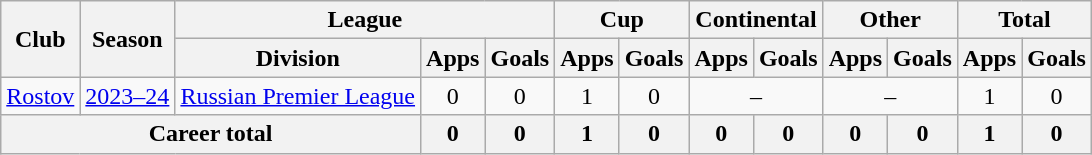<table class="wikitable" style="text-align: center;">
<tr>
<th rowspan=2>Club</th>
<th rowspan=2>Season</th>
<th colspan=3>League</th>
<th colspan=2>Cup</th>
<th colspan=2>Continental</th>
<th colspan=2>Other</th>
<th colspan=2>Total</th>
</tr>
<tr>
<th>Division</th>
<th>Apps</th>
<th>Goals</th>
<th>Apps</th>
<th>Goals</th>
<th>Apps</th>
<th>Goals</th>
<th>Apps</th>
<th>Goals</th>
<th>Apps</th>
<th>Goals</th>
</tr>
<tr>
<td rowspan="1"><a href='#'>Rostov</a></td>
<td><a href='#'>2023–24</a></td>
<td><a href='#'>Russian Premier League</a></td>
<td>0</td>
<td>0</td>
<td>1</td>
<td>0</td>
<td colspan=2>–</td>
<td colspan=2>–</td>
<td>1</td>
<td>0</td>
</tr>
<tr>
<th colspan=3>Career total</th>
<th>0</th>
<th>0</th>
<th>1</th>
<th>0</th>
<th>0</th>
<th>0</th>
<th>0</th>
<th>0</th>
<th>1</th>
<th>0</th>
</tr>
</table>
